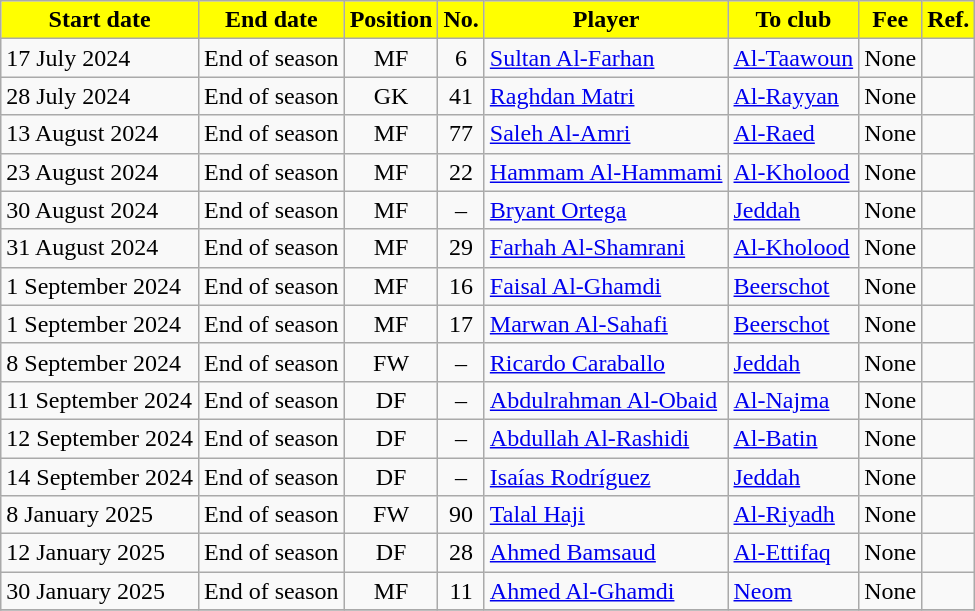<table class="wikitable sortable">
<tr>
<th style="background:yellow; color:black;"><strong>Start date</strong></th>
<th style="background:yellow; color:black;"><strong>End date</strong></th>
<th style="background:yellow; color:black;"><strong>Position</strong></th>
<th style="background:yellow; color:black;"><strong>No.</strong></th>
<th style="background:yellow; color:black;"><strong>Player</strong></th>
<th style="background:yellow; color:black;"><strong>To club</strong></th>
<th style="background:yellow; color:black;"><strong>Fee</strong></th>
<th style="background:yellow; color:black;"><strong>Ref.</strong></th>
</tr>
<tr>
<td>17 July 2024</td>
<td>End of season</td>
<td style="text-align:center;">MF</td>
<td style="text-align:center;">6</td>
<td style="text-align:left;"> <a href='#'>Sultan Al-Farhan</a></td>
<td style="text-align:left;"> <a href='#'>Al-Taawoun</a></td>
<td>None</td>
<td></td>
</tr>
<tr>
<td>28 July 2024</td>
<td>End of season</td>
<td style="text-align:center;">GK</td>
<td style="text-align:center;">41</td>
<td style="text-align:left;"> <a href='#'>Raghdan Matri</a></td>
<td style="text-align:left;"> <a href='#'>Al-Rayyan</a></td>
<td>None</td>
<td></td>
</tr>
<tr>
<td>13 August 2024</td>
<td>End of season</td>
<td style="text-align:center;">MF</td>
<td style="text-align:center;">77</td>
<td style="text-align:left;"> <a href='#'>Saleh Al-Amri</a></td>
<td style="text-align:left;"> <a href='#'>Al-Raed</a></td>
<td>None</td>
<td></td>
</tr>
<tr>
<td>23 August 2024</td>
<td>End of season</td>
<td style="text-align:center;">MF</td>
<td style="text-align:center;">22</td>
<td style="text-align:left;"> <a href='#'>Hammam Al-Hammami</a></td>
<td style="text-align:left;"> <a href='#'>Al-Kholood</a></td>
<td>None</td>
<td></td>
</tr>
<tr>
<td>30 August 2024</td>
<td>End of season</td>
<td style="text-align:center;">MF</td>
<td style="text-align:center;">–</td>
<td style="text-align:left;"> <a href='#'>Bryant Ortega</a></td>
<td style="text-align:left;"> <a href='#'>Jeddah</a></td>
<td>None</td>
<td></td>
</tr>
<tr>
<td>31 August 2024</td>
<td>End of season</td>
<td style="text-align:center;">MF</td>
<td style="text-align:center;">29</td>
<td style="text-align:left;"> <a href='#'>Farhah Al-Shamrani</a></td>
<td style="text-align:left;"> <a href='#'>Al-Kholood</a></td>
<td>None</td>
<td></td>
</tr>
<tr>
<td>1 September 2024</td>
<td>End of season</td>
<td style="text-align:center;">MF</td>
<td style="text-align:center;">16</td>
<td style="text-align:left;"> <a href='#'>Faisal Al-Ghamdi</a></td>
<td style="text-align:left;"> <a href='#'>Beerschot</a></td>
<td>None</td>
<td></td>
</tr>
<tr>
<td>1 September 2024</td>
<td>End of season</td>
<td style="text-align:center;">MF</td>
<td style="text-align:center;">17</td>
<td style="text-align:left;"> <a href='#'>Marwan Al-Sahafi</a></td>
<td style="text-align:left;"> <a href='#'>Beerschot</a></td>
<td>None</td>
<td></td>
</tr>
<tr>
<td>8 September 2024</td>
<td>End of season</td>
<td style="text-align:center;">FW</td>
<td style="text-align:center;">–</td>
<td style="text-align:left;"> <a href='#'>Ricardo Caraballo</a></td>
<td style="text-align:left;"> <a href='#'>Jeddah</a></td>
<td>None</td>
<td></td>
</tr>
<tr>
<td>11 September 2024</td>
<td>End of season</td>
<td style="text-align:center;">DF</td>
<td style="text-align:center;">–</td>
<td style="text-align:left;"> <a href='#'>Abdulrahman Al-Obaid</a></td>
<td style="text-align:left;"> <a href='#'>Al-Najma</a></td>
<td>None</td>
<td></td>
</tr>
<tr>
<td>12 September 2024</td>
<td>End of season</td>
<td style="text-align:center;">DF</td>
<td style="text-align:center;">–</td>
<td style="text-align:left;"> <a href='#'>Abdullah Al-Rashidi</a></td>
<td style="text-align:left;"> <a href='#'>Al-Batin</a></td>
<td>None</td>
<td></td>
</tr>
<tr>
<td>14 September 2024</td>
<td>End of season</td>
<td style="text-align:center;">DF</td>
<td style="text-align:center;">–</td>
<td style="text-align:left;"> <a href='#'>Isaías Rodríguez</a></td>
<td style="text-align:left;"> <a href='#'>Jeddah</a></td>
<td>None</td>
<td></td>
</tr>
<tr>
<td>8 January 2025</td>
<td>End of season</td>
<td style="text-align:center;">FW</td>
<td style="text-align:center;">90</td>
<td style="text-align:left;"> <a href='#'>Talal Haji</a></td>
<td style="text-align:left;"> <a href='#'>Al-Riyadh</a></td>
<td>None</td>
<td></td>
</tr>
<tr>
<td>12 January 2025</td>
<td>End of season</td>
<td style="text-align:center;">DF</td>
<td style="text-align:center;">28</td>
<td style="text-align:left;"> <a href='#'>Ahmed Bamsaud</a></td>
<td style="text-align:left;"> <a href='#'>Al-Ettifaq</a></td>
<td>None</td>
<td></td>
</tr>
<tr>
<td>30 January 2025</td>
<td>End of season</td>
<td style="text-align:center;">MF</td>
<td style="text-align:center;">11</td>
<td style="text-align:left;"> <a href='#'>Ahmed Al-Ghamdi</a></td>
<td style="text-align:left;"> <a href='#'>Neom</a></td>
<td>None</td>
<td></td>
</tr>
<tr>
</tr>
</table>
